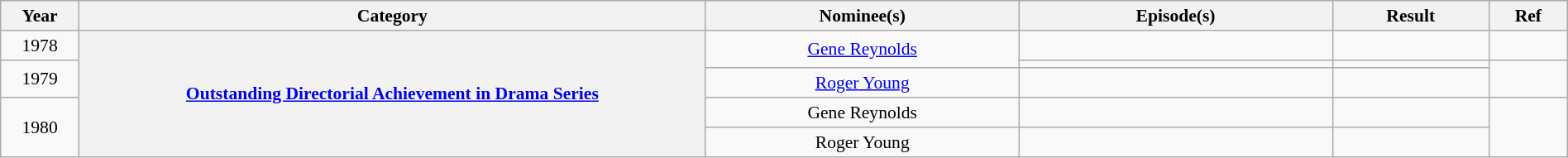<table class="wikitable plainrowheaders" style="font-size: 90%; text-align:center" width=100%>
<tr>
<th scope="col" width="5%">Year</th>
<th scope="col" width="40%">Category</th>
<th scope="col" width="20%">Nominee(s)</th>
<th scope="col" width="20%">Episode(s)</th>
<th scope="col" width="10%">Result</th>
<th scope="col" width="5%">Ref</th>
</tr>
<tr>
<td>1978</td>
<th scope="row" style="text-align:center" rowspan="5"><a href='#'>Outstanding Directorial Achievement in Drama Series</a></th>
<td rowspan="2"><a href='#'>Gene Reynolds</a></td>
<td></td>
<td></td>
<td></td>
</tr>
<tr>
<td rowspan="2">1979</td>
<td></td>
<td></td>
<td rowspan="2"></td>
</tr>
<tr>
<td><a href='#'>Roger Young</a></td>
<td></td>
<td></td>
</tr>
<tr>
<td rowspan="2">1980</td>
<td>Gene Reynolds</td>
<td></td>
<td></td>
<td rowspan="2"></td>
</tr>
<tr>
<td>Roger Young</td>
<td></td>
<td></td>
</tr>
</table>
